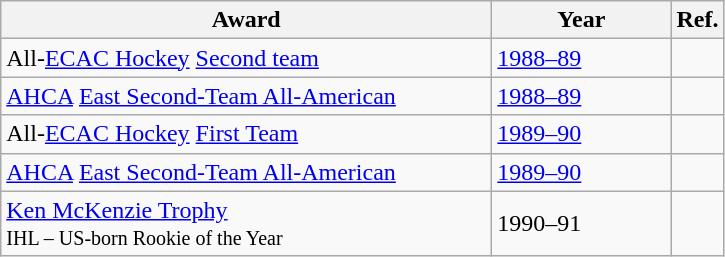<table class="wikitable">
<tr>
<th scope="col" style="width:20em">Award</th>
<th scope="col" style="width:7em">Year</th>
<th scope="col">Ref.</th>
</tr>
<tr>
<td>All-<a href='#'>ECAC Hockey</a> <a href='#'>Second team</a></td>
<td><a href='#'>1988–89</a></td>
<td></td>
</tr>
<tr>
<td><a href='#'>AHCA</a> <a href='#'>East Second-Team All-American</a></td>
<td><a href='#'>1988–89</a></td>
<td></td>
</tr>
<tr>
<td>All-<a href='#'>ECAC Hockey</a> <a href='#'>First Team</a></td>
<td><a href='#'>1989–90</a></td>
<td></td>
</tr>
<tr>
<td><a href='#'>AHCA</a> <a href='#'>East Second-Team All-American</a></td>
<td><a href='#'>1989–90</a></td>
<td></td>
</tr>
<tr>
<td><a href='#'>Ken McKenzie Trophy</a><br><small>IHL – US-born Rookie of the Year</small></td>
<td>1990–91</td>
<td></td>
</tr>
</table>
